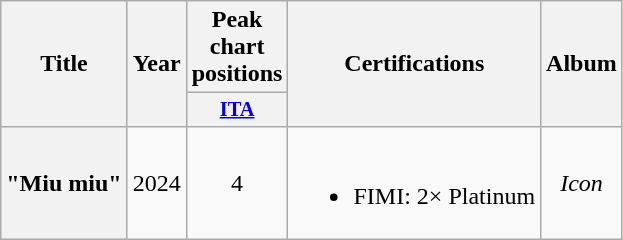<table class="wikitable plainrowheaders" style="text-align:center;">
<tr>
<th scope="col" rowspan="2">Title</th>
<th scope="col" rowspan="2">Year</th>
<th scope="col">Peak chart positions</th>
<th scope="col" rowspan="2">Certifications</th>
<th scope="col" rowspan="2">Album</th>
</tr>
<tr>
<th scope="col" style="width:3em;font-size:85%;"><a href='#'>ITA</a><br></th>
</tr>
<tr>
<th scope="row">"Miu miu"</th>
<td>2024</td>
<td>4</td>
<td><br><ul><li>FIMI: 2× Platinum</li></ul></td>
<td><em>Icon</em></td>
</tr>
</table>
